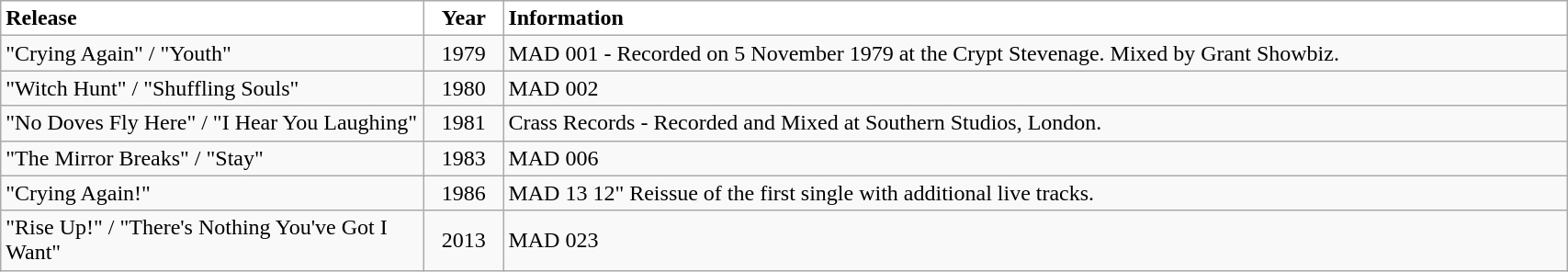<table class="wikitable" style="width:90%;">
<tr>
<th style="background:#fff; color:#000; text-align:left; width:300px;">Release</th>
<th ! style="background:#fff; color:#000; text-align:center; width:50px;">Year</th>
<th ! style="background:#fff; color:#000; text-align:left;">Information</th>
</tr>
<tr>
<td>"Crying Again" / "Youth"</td>
<td align=center>1979</td>
<td align=left>MAD 001 - Recorded on 5 November 1979 at the Crypt Stevenage. Mixed by Grant Showbiz.</td>
</tr>
<tr>
<td>"Witch Hunt" / "Shuffling Souls"</td>
<td align=center>1980</td>
<td align=left>MAD 002</td>
</tr>
<tr>
<td>"No Doves Fly Here" / "I Hear You Laughing"</td>
<td align=center>1981</td>
<td align=left>Crass Records - Recorded and Mixed at Southern Studios, London.</td>
</tr>
<tr>
<td>"The Mirror Breaks" / "Stay"</td>
<td align=center>1983</td>
<td align=left>MAD 006</td>
</tr>
<tr>
<td>"Crying Again!"</td>
<td align=center>1986</td>
<td align=left>MAD 13 12" Reissue of the first single with additional live tracks.</td>
</tr>
<tr>
<td>"Rise Up!" / "There's Nothing You've Got I Want"</td>
<td align=center>2013</td>
<td align=left>MAD 023</td>
</tr>
</table>
